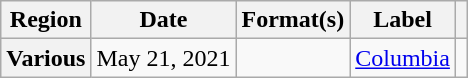<table class="wikitable plainrowheaders">
<tr>
<th scope="col">Region</th>
<th scope="col">Date</th>
<th scope="col">Format(s)</th>
<th scope="col">Label</th>
<th scope="col"></th>
</tr>
<tr>
<th scope="row">Various</th>
<td rowspan="2">May 21, 2021</td>
<td></td>
<td><a href='#'>Columbia</a></td>
<td style="text-align:center;"></td>
</tr>
</table>
